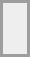<table align="center" border="0" cellpadding="4" cellspacing="4" style="border: 2px solid #9d9d9d;background-color:#eeeeee" valign="midlle">
<tr>
<td><br><div></div></td>
</tr>
</table>
